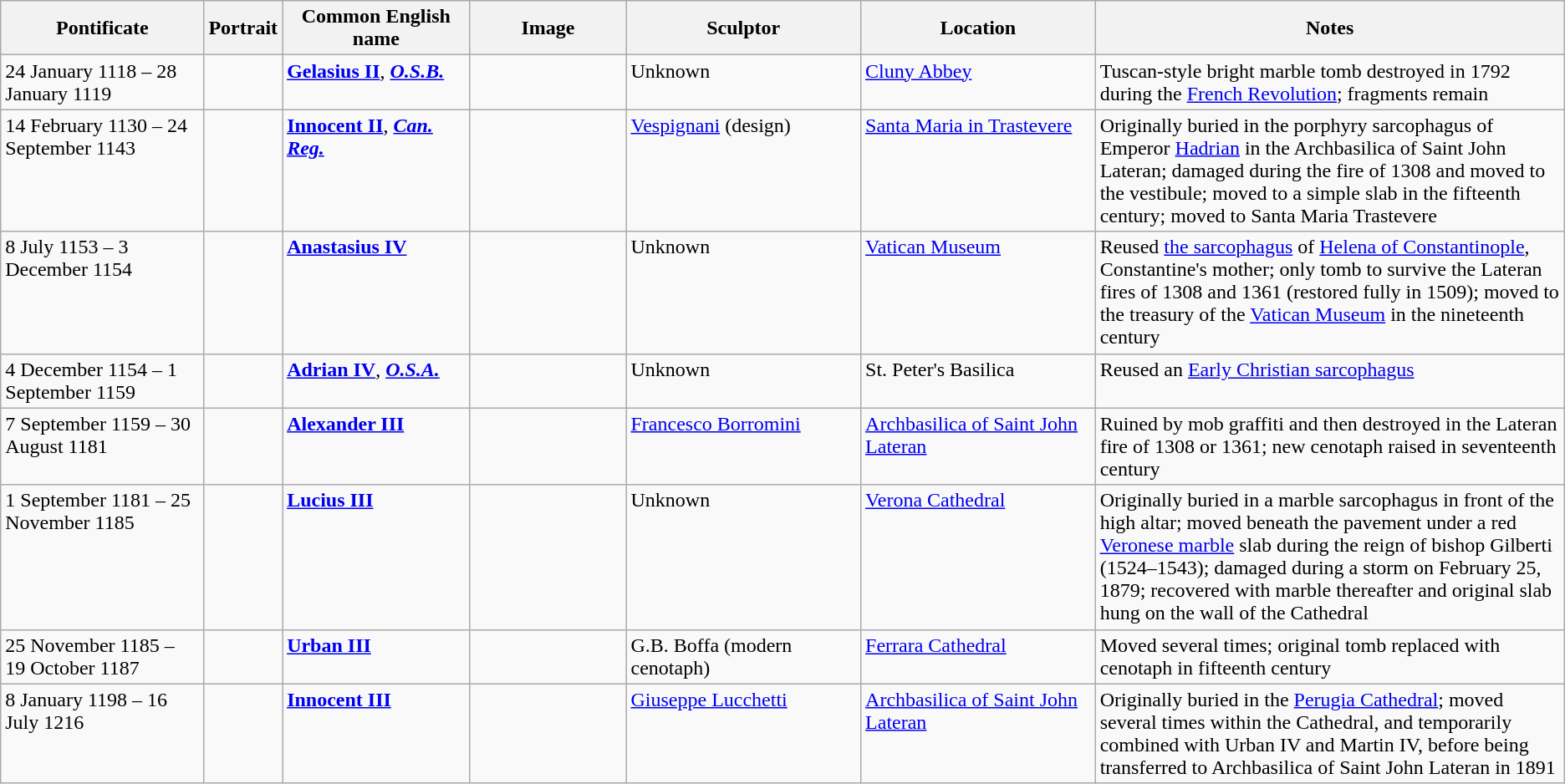<table class=wikitable>
<tr>
<th style="width:13%;">Pontificate</th>
<th style="width:5%;">Portrait</th>
<th style="width:12%;">Common English name</th>
<th>Image</th>
<th style="width:15%;">Sculptor</th>
<th style="width:15%;">Location</th>
<th style="width:30%;">Notes</th>
</tr>
<tr valign="top">
<td>24 January 1118 – 28 January 1119</td>
<td></td>
<td><strong><a href='#'>Gelasius II</a></strong>, <strong><em><a href='#'>O.S.B.</a></em></strong></td>
<td></td>
<td>Unknown</td>
<td><a href='#'>Cluny Abbey</a></td>
<td>Tuscan-style bright marble tomb destroyed in 1792 during the <a href='#'>French Revolution</a>; fragments remain</td>
</tr>
<tr valign="top">
<td>14 February 1130 – 24 September 1143</td>
<td></td>
<td><strong><a href='#'>Innocent II</a></strong>, <strong><em><a href='#'>Can. Reg.</a></em></strong></td>
<td></td>
<td><a href='#'>Vespignani</a> (design)</td>
<td><a href='#'>Santa Maria in Trastevere</a></td>
<td>Originally buried in the porphyry sarcophagus of Emperor <a href='#'>Hadrian</a> in the Archbasilica of Saint John Lateran; damaged during the fire of 1308 and moved to the vestibule; moved to a simple slab in the fifteenth century; moved to Santa Maria Trastevere</td>
</tr>
<tr valign="top">
<td>8 July 1153 – 3 December 1154</td>
<td></td>
<td><strong><a href='#'>Anastasius IV</a></strong></td>
<td></td>
<td>Unknown</td>
<td><a href='#'>Vatican Museum</a></td>
<td>Reused <a href='#'>the sarcophagus</a> of <a href='#'>Helena of Constantinople</a>, Constantine's mother; only tomb to survive the Lateran fires of 1308 and 1361 (restored fully in 1509); moved to the treasury of the <a href='#'>Vatican Museum</a> in the nineteenth century</td>
</tr>
<tr valign="top">
<td>4 December 1154 – 1 September 1159</td>
<td></td>
<td><strong><a href='#'>Adrian IV</a></strong>, <strong><em><a href='#'>O.S.A.</a></em></strong></td>
<td></td>
<td>Unknown</td>
<td>St. Peter's Basilica</td>
<td>Reused an <a href='#'>Early Christian sarcophagus</a></td>
</tr>
<tr valign="top">
<td>7 September 1159 – 30 August 1181</td>
<td></td>
<td><strong><a href='#'>Alexander III</a></strong></td>
<td></td>
<td><a href='#'>Francesco Borromini</a></td>
<td><a href='#'>Archbasilica of Saint John Lateran</a></td>
<td>Ruined by mob graffiti and then destroyed in the Lateran fire of 1308 or 1361; new cenotaph raised in seventeenth century</td>
</tr>
<tr valign="top">
<td>1 September 1181 – 25 November 1185</td>
<td></td>
<td><strong><a href='#'>Lucius III</a></strong></td>
<td></td>
<td>Unknown</td>
<td><a href='#'>Verona Cathedral</a></td>
<td>Originally buried in a marble sarcophagus in front of the high altar; moved beneath the pavement under a red <a href='#'>Veronese marble</a> slab during the reign of bishop Gilberti (1524–1543); damaged during a storm on February 25, 1879; recovered with marble thereafter and original slab hung on the wall of the Cathedral</td>
</tr>
<tr valign="top">
<td>25 November 1185 – 19 October 1187</td>
<td></td>
<td><strong><a href='#'>Urban III</a></strong></td>
<td></td>
<td>G.B. Boffa (modern cenotaph)</td>
<td><a href='#'>Ferrara Cathedral</a></td>
<td>Moved several times; original tomb replaced with cenotaph in fifteenth century</td>
</tr>
<tr valign="top">
<td>8 January 1198 – 16 July 1216</td>
<td></td>
<td><strong><a href='#'>Innocent III</a></strong></td>
<td></td>
<td><a href='#'>Giuseppe Lucchetti</a></td>
<td><a href='#'>Archbasilica of Saint John Lateran</a></td>
<td>Originally buried in the <a href='#'>Perugia Cathedral</a>; moved several times within the Cathedral, and temporarily combined with Urban IV and Martin IV, before being transferred to Archbasilica of Saint John Lateran in 1891</td>
</tr>
</table>
